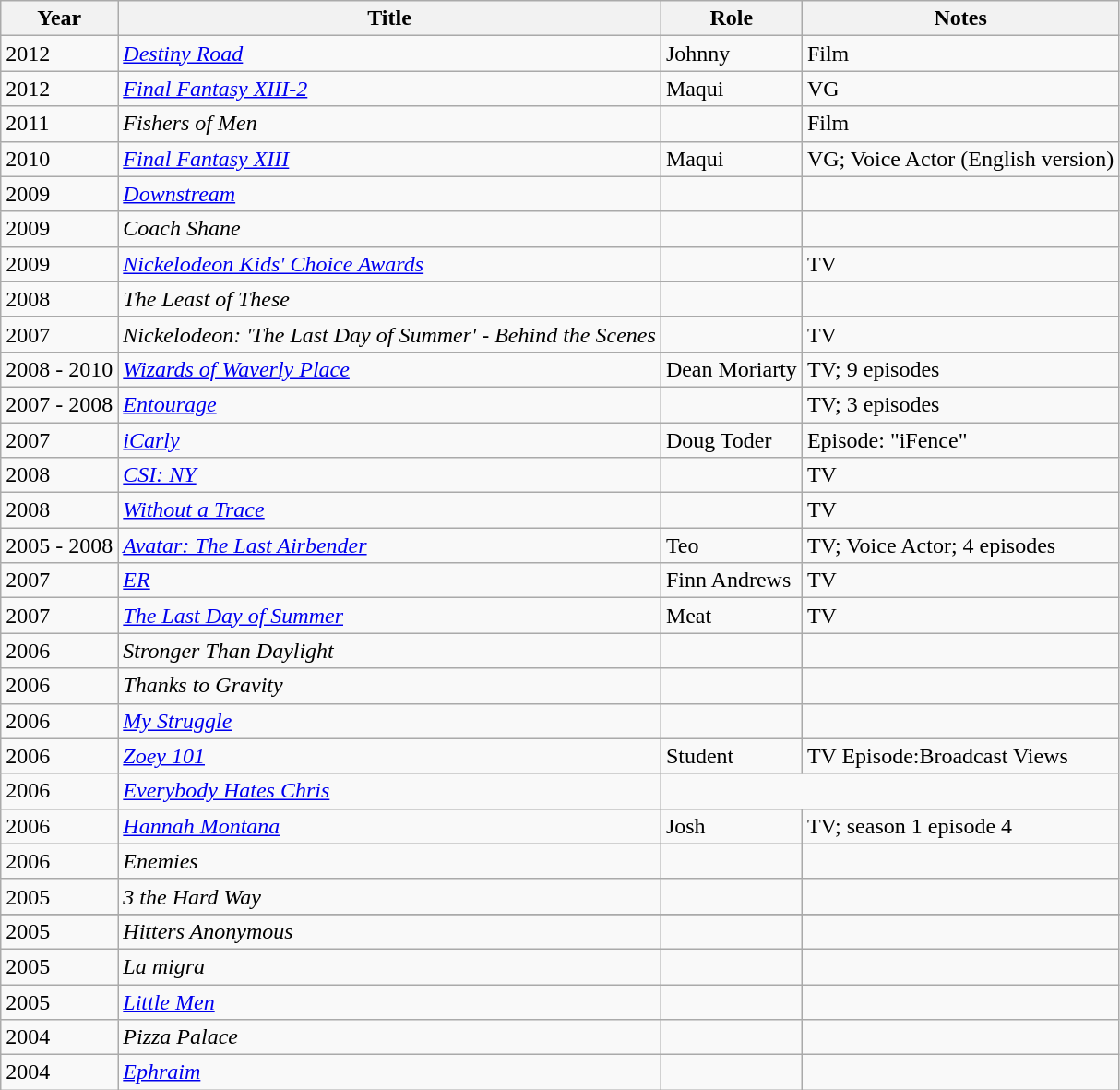<table class="wikitable sortable">
<tr>
<th>Year</th>
<th>Title</th>
<th>Role</th>
<th class="unsortable">Notes</th>
</tr>
<tr>
<td>2012</td>
<td><em><a href='#'>Destiny Road</a></em></td>
<td>Johnny</td>
<td>Film</td>
</tr>
<tr>
<td>2012</td>
<td><em><a href='#'>Final Fantasy XIII-2</a></em></td>
<td>Maqui</td>
<td>VG</td>
</tr>
<tr>
<td>2011</td>
<td><em>Fishers of Men</em></td>
<td></td>
<td>Film</td>
</tr>
<tr>
<td>2010</td>
<td><em><a href='#'>Final Fantasy XIII</a></em></td>
<td>Maqui</td>
<td>VG; Voice Actor (English version)</td>
</tr>
<tr>
<td>2009</td>
<td><em><a href='#'>Downstream</a></em></td>
<td></td>
<td></td>
</tr>
<tr>
<td>2009</td>
<td><em>Coach Shane</em></td>
<td></td>
<td></td>
</tr>
<tr>
<td>2009</td>
<td><em><a href='#'>Nickelodeon Kids' Choice Awards</a></em></td>
<td></td>
<td>TV</td>
</tr>
<tr>
<td>2008</td>
<td><em>The Least of These</em></td>
<td></td>
<td></td>
</tr>
<tr>
<td>2007</td>
<td><em>Nickelodeon: 'The Last Day of Summer' - Behind the Scenes</em></td>
<td></td>
<td>TV</td>
</tr>
<tr>
<td>2008 - 2010</td>
<td><em><a href='#'>Wizards of Waverly Place</a></em></td>
<td>Dean Moriarty</td>
<td>TV; 9 episodes</td>
</tr>
<tr>
<td>2007 - 2008</td>
<td><em><a href='#'>Entourage</a></em></td>
<td></td>
<td>TV; 3 episodes</td>
</tr>
<tr>
<td>2007</td>
<td><em><a href='#'>iCarly</a></em></td>
<td>Doug Toder</td>
<td>Episode: "iFence"</td>
</tr>
<tr>
<td>2008</td>
<td><em><a href='#'>CSI: NY</a></em></td>
<td></td>
<td>TV</td>
</tr>
<tr>
<td>2008</td>
<td><em><a href='#'>Without a Trace</a></em></td>
<td></td>
<td>TV</td>
</tr>
<tr>
<td>2005 - 2008</td>
<td><em><a href='#'>Avatar: The Last Airbender</a></em></td>
<td>Teo</td>
<td>TV; Voice Actor; 4 episodes</td>
</tr>
<tr>
<td>2007</td>
<td><em><a href='#'>ER</a></em></td>
<td>Finn Andrews</td>
<td>TV</td>
</tr>
<tr>
<td>2007</td>
<td><em><a href='#'>The Last Day of Summer</a></em></td>
<td>Meat</td>
<td>TV</td>
</tr>
<tr>
<td>2006</td>
<td><em>Stronger Than Daylight</em></td>
<td></td>
<td></td>
</tr>
<tr>
<td>2006</td>
<td><em>Thanks to Gravity</em></td>
<td></td>
<td></td>
</tr>
<tr>
<td>2006</td>
<td><em><a href='#'>My Struggle</a></em></td>
<td></td>
<td></td>
</tr>
<tr>
<td>2006</td>
<td><em><a href='#'>Zoey 101</a></em></td>
<td>Student</td>
<td>TV Episode:Broadcast Views</td>
</tr>
<tr>
<td>2006</td>
<td><em><a href='#'>Everybody Hates Chris</a></em></td>
</tr>
<tr>
<td>2006</td>
<td><em><a href='#'>Hannah Montana</a></em></td>
<td>Josh</td>
<td>TV; season 1 episode 4</td>
</tr>
<tr>
<td>2006</td>
<td><em>Enemies</em></td>
<td></td>
<td></td>
</tr>
<tr>
<td>2005</td>
<td><em>3 the Hard Way</em></td>
<td></td>
<td></td>
</tr>
<tr>
</tr>
<tr>
<td>2005</td>
<td><em>Hitters Anonymous</em></td>
<td></td>
<td></td>
</tr>
<tr>
<td>2005</td>
<td><em>La migra</em></td>
<td></td>
<td></td>
</tr>
<tr>
<td>2005</td>
<td><em><a href='#'>Little Men</a></em></td>
<td></td>
<td></td>
</tr>
<tr>
<td>2004</td>
<td><em>Pizza Palace</em></td>
<td></td>
<td></td>
</tr>
<tr>
<td>2004</td>
<td><em><a href='#'>Ephraim</a></em></td>
<td></td>
<td></td>
</tr>
</table>
